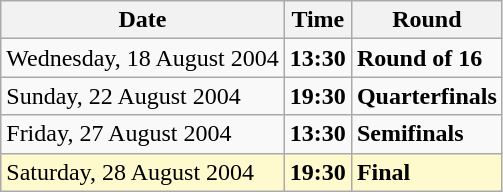<table class="wikitable">
<tr>
<th>Date</th>
<th>Time</th>
<th>Round</th>
</tr>
<tr>
<td>Wednesday, 18 August 2004</td>
<td><strong>13:30</strong></td>
<td><strong>Round of 16</strong></td>
</tr>
<tr>
<td>Sunday, 22 August 2004</td>
<td><strong>19:30</strong></td>
<td><strong>Quarterfinals</strong></td>
</tr>
<tr>
<td>Friday, 27 August 2004</td>
<td><strong>13:30</strong></td>
<td><strong>Semifinals</strong></td>
</tr>
<tr>
<td style=background:lemonchiffon>Saturday, 28 August 2004</td>
<td style=background:lemonchiffon><strong>19:30</strong></td>
<td style=background:lemonchiffon><strong>Final</strong></td>
</tr>
</table>
